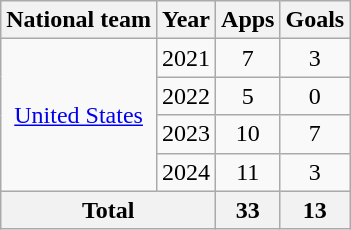<table class=wikitable style=text-align:center>
<tr>
<th>National team</th>
<th>Year</th>
<th>Apps</th>
<th>Goals</th>
</tr>
<tr>
<td rowspan="4"><a href='#'>United States</a></td>
<td>2021</td>
<td>7</td>
<td>3</td>
</tr>
<tr>
<td>2022</td>
<td>5</td>
<td>0</td>
</tr>
<tr>
<td>2023</td>
<td>10</td>
<td>7</td>
</tr>
<tr>
<td>2024</td>
<td>11</td>
<td>3</td>
</tr>
<tr>
<th colspan="2">Total</th>
<th>33</th>
<th>13</th>
</tr>
</table>
